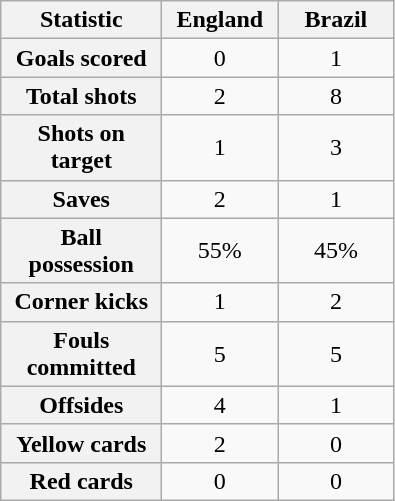<table class="wikitable plainrowheaders" style="text-align:center">
<tr>
<th scope="col" style="width:100px">Statistic</th>
<th scope="col" style="width:70px">England</th>
<th scope="col" style="width:70px">Brazil</th>
</tr>
<tr>
<th scope=row>Goals scored</th>
<td>0</td>
<td>1</td>
</tr>
<tr>
<th scope=row>Total shots</th>
<td>2</td>
<td>8</td>
</tr>
<tr>
<th scope=row>Shots on target</th>
<td>1</td>
<td>3</td>
</tr>
<tr>
<th scope=row>Saves</th>
<td>2</td>
<td>1</td>
</tr>
<tr>
<th scope=row>Ball possession</th>
<td>55%</td>
<td>45%</td>
</tr>
<tr>
<th scope=row>Corner kicks</th>
<td>1</td>
<td>2</td>
</tr>
<tr>
<th scope=row>Fouls committed</th>
<td>5</td>
<td>5</td>
</tr>
<tr>
<th scope=row>Offsides</th>
<td>4</td>
<td>1</td>
</tr>
<tr>
<th scope=row>Yellow cards</th>
<td>2</td>
<td>0</td>
</tr>
<tr>
<th scope=row>Red cards</th>
<td>0</td>
<td>0</td>
</tr>
</table>
